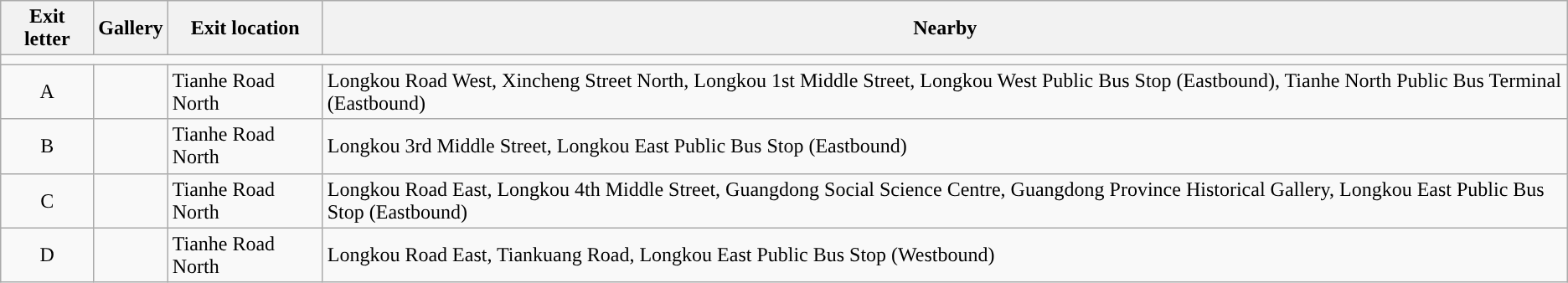<table class="wikitable">
<tr>
<th style="width:70px" colspan="3">Exit letter</th>
<th>Gallery</th>
<th>Exit location</th>
<th>Nearby</th>
</tr>
<tr style="background:#">
<td colspan = "6"></td>
</tr>
<tr>
<td align="center" colspan="3">A<br></td>
<td><br></td>
<td>Tianhe Road North</td>
<td>Longkou Road West, Xincheng Street North, Longkou 1st Middle Street, Longkou West Public Bus Stop (Eastbound), Tianhe North Public Bus Terminal (Eastbound)</td>
</tr>
<tr>
<td align="center" colspan="3">B<br></td>
<td></td>
<td>Tianhe Road North</td>
<td>Longkou 3rd Middle Street, Longkou East Public Bus Stop (Eastbound)</td>
</tr>
<tr>
<td align="center" colspan="3">C</td>
<td></td>
<td>Tianhe Road North</td>
<td>Longkou Road East, Longkou 4th Middle Street, Guangdong Social Science Centre, Guangdong Province Historical Gallery, Longkou East Public Bus Stop (Eastbound)</td>
</tr>
<tr>
<td align="center" colspan="3">D</td>
<td></td>
<td>Tianhe Road North</td>
<td>Longkou Road East, Tiankuang Road, Longkou East Public Bus Stop (Westbound)</td>
</tr>
</table>
